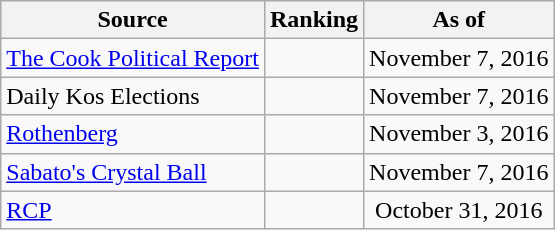<table class="wikitable" style="text-align:center">
<tr>
<th>Source</th>
<th>Ranking</th>
<th>As of</th>
</tr>
<tr>
<td align=left><a href='#'>The Cook Political Report</a></td>
<td></td>
<td>November 7, 2016</td>
</tr>
<tr>
<td align=left>Daily Kos Elections</td>
<td></td>
<td>November 7, 2016</td>
</tr>
<tr>
<td align=left><a href='#'>Rothenberg</a></td>
<td></td>
<td>November 3, 2016</td>
</tr>
<tr>
<td align=left><a href='#'>Sabato's Crystal Ball</a></td>
<td></td>
<td>November 7, 2016</td>
</tr>
<tr>
<td align="left"><a href='#'>RCP</a></td>
<td></td>
<td>October 31, 2016</td>
</tr>
</table>
